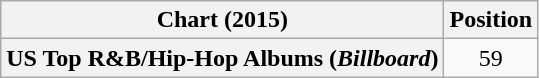<table class="wikitable plainrowheaders" style="text-align:center;">
<tr>
<th scope="col">Chart (2015)</th>
<th scope="col">Position</th>
</tr>
<tr>
<th scope="row">US Top R&B/Hip-Hop Albums (<em>Billboard</em>)</th>
<td>59</td>
</tr>
</table>
